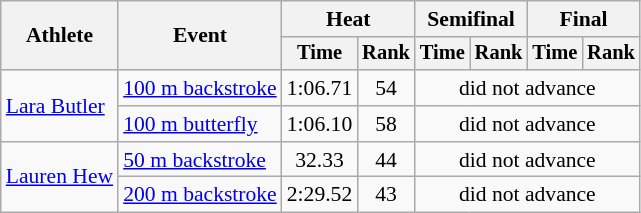<table class=wikitable style="font-size:90%">
<tr>
<th rowspan="2">Athlete</th>
<th rowspan="2">Event</th>
<th colspan="2">Heat</th>
<th colspan="2">Semifinal</th>
<th colspan="2">Final</th>
</tr>
<tr style="font-size:95%">
<th>Time</th>
<th>Rank</th>
<th>Time</th>
<th>Rank</th>
<th>Time</th>
<th>Rank</th>
</tr>
<tr align=center>
<td align=left rowspan=2><a href='#'>Lara Butler</a></td>
<td align=left><a href='#'>100 m backstroke</a></td>
<td>1:06.71</td>
<td>54</td>
<td colspan=4>did not advance</td>
</tr>
<tr align=center>
<td align=left><a href='#'>100 m butterfly</a></td>
<td>1:06.10</td>
<td>58</td>
<td colspan=4>did not advance</td>
</tr>
<tr align=center>
<td align=left rowspan=2><a href='#'>Lauren Hew</a></td>
<td align=left><a href='#'>50 m backstroke</a></td>
<td>32.33</td>
<td>44</td>
<td colspan=4>did not advance</td>
</tr>
<tr align=center>
<td align=left><a href='#'>200 m backstroke</a></td>
<td>2:29.52</td>
<td>43</td>
<td colspan=4>did not advance</td>
</tr>
</table>
